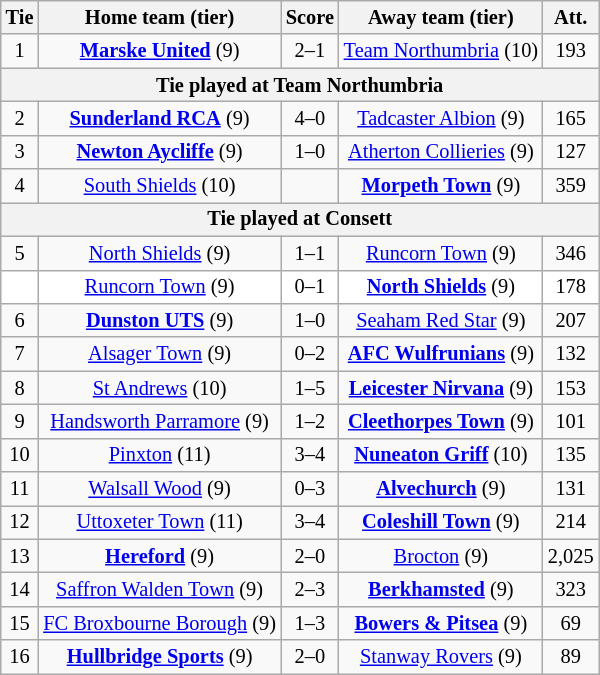<table class="wikitable" style="text-align: center; font-size:85%">
<tr>
<th>Tie</th>
<th>Home team (tier)</th>
<th>Score</th>
<th>Away team (tier)</th>
<th>Att.</th>
</tr>
<tr>
<td>1</td>
<td><strong><a href='#'>Marske United</a></strong> (9)</td>
<td>2–1</td>
<td><a href='#'>Team Northumbria</a> (10)</td>
<td>193</td>
</tr>
<tr>
<th colspan="5">Tie played at Team Northumbria</th>
</tr>
<tr>
<td>2</td>
<td><strong><a href='#'>Sunderland RCA</a></strong> (9)</td>
<td>4–0</td>
<td><a href='#'>Tadcaster Albion</a> (9)</td>
<td>165</td>
</tr>
<tr>
<td>3</td>
<td><strong><a href='#'>Newton Aycliffe</a></strong> (9)</td>
<td>1–0</td>
<td><a href='#'>Atherton Collieries</a> (9)</td>
<td>127</td>
</tr>
<tr>
<td>4</td>
<td><a href='#'>South Shields</a> (10)</td>
<td></td>
<td><strong><a href='#'>Morpeth Town</a></strong> (9)</td>
<td>359</td>
</tr>
<tr>
<th colspan="5">Tie played at Consett</th>
</tr>
<tr>
<td>5</td>
<td><a href='#'>North Shields</a> (9)</td>
<td>1–1</td>
<td><a href='#'>Runcorn Town</a> (9)</td>
<td>346</td>
</tr>
<tr style="background:white;">
<td><em></em></td>
<td><a href='#'>Runcorn Town</a> (9)</td>
<td>0–1</td>
<td><strong><a href='#'>North Shields</a></strong> (9)</td>
<td>178</td>
</tr>
<tr>
<td>6</td>
<td><strong><a href='#'>Dunston UTS</a></strong> (9)</td>
<td>1–0</td>
<td><a href='#'>Seaham Red Star</a> (9)</td>
<td>207</td>
</tr>
<tr>
<td>7</td>
<td><a href='#'>Alsager Town</a> (9)</td>
<td>0–2</td>
<td><strong><a href='#'>AFC Wulfrunians</a></strong> (9)</td>
<td>132</td>
</tr>
<tr>
<td>8</td>
<td><a href='#'>St Andrews</a> (10)</td>
<td>1–5</td>
<td><strong><a href='#'>Leicester Nirvana</a></strong> (9)</td>
<td>153</td>
</tr>
<tr>
<td>9</td>
<td><a href='#'>Handsworth Parramore</a> (9)</td>
<td>1–2</td>
<td><strong><a href='#'>Cleethorpes Town</a></strong> (9)</td>
<td>101</td>
</tr>
<tr>
<td>10</td>
<td><a href='#'>Pinxton</a> (11)</td>
<td>3–4</td>
<td><strong><a href='#'>Nuneaton Griff</a></strong> (10)</td>
<td>135</td>
</tr>
<tr>
<td>11</td>
<td><a href='#'>Walsall Wood</a> (9)</td>
<td>0–3</td>
<td><strong><a href='#'>Alvechurch</a></strong> (9)</td>
<td>131</td>
</tr>
<tr>
<td>12</td>
<td><a href='#'>Uttoxeter Town</a> (11)</td>
<td>3–4</td>
<td><strong><a href='#'>Coleshill Town</a></strong> (9)</td>
<td>214</td>
</tr>
<tr>
<td>13</td>
<td><strong><a href='#'>Hereford</a></strong> (9)</td>
<td>2–0</td>
<td><a href='#'>Brocton</a> (9)</td>
<td>2,025</td>
</tr>
<tr>
<td>14</td>
<td><a href='#'>Saffron Walden Town</a> (9)</td>
<td>2–3</td>
<td><strong><a href='#'>Berkhamsted</a></strong> (9)</td>
<td>323</td>
</tr>
<tr>
<td>15</td>
<td><a href='#'>FC Broxbourne Borough</a> (9)</td>
<td>1–3</td>
<td><strong><a href='#'>Bowers & Pitsea</a></strong> (9)</td>
<td>69</td>
</tr>
<tr>
<td>16</td>
<td><strong><a href='#'>Hullbridge Sports</a></strong> (9)</td>
<td>2–0</td>
<td><a href='#'>Stanway Rovers</a> (9)</td>
<td>89</td>
</tr>
</table>
